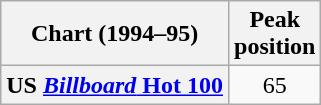<table class="wikitable sortable plainrowheaders" style="text-align:center;">
<tr>
<th scope="col">Chart (1994–95)</th>
<th scope="col">Peak<br>position</th>
</tr>
<tr>
<th scope="row">US <a href='#'><em>Billboard</em> Hot 100</a></th>
<td>65</td>
</tr>
</table>
